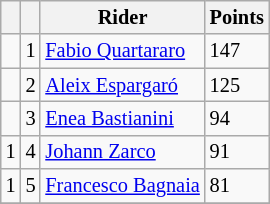<table class="wikitable" style="font-size: 85%;">
<tr>
<th></th>
<th></th>
<th>Rider</th>
<th>Points</th>
</tr>
<tr>
<td></td>
<td align=center>1</td>
<td> <a href='#'>Fabio Quartararo</a></td>
<td align=left>147</td>
</tr>
<tr>
<td></td>
<td align=center>2</td>
<td> <a href='#'>Aleix Espargaró</a></td>
<td align=left>125</td>
</tr>
<tr>
<td></td>
<td align=center>3</td>
<td> <a href='#'>Enea Bastianini</a></td>
<td align=left>94</td>
</tr>
<tr>
<td> 1</td>
<td align=center>4</td>
<td> <a href='#'>Johann Zarco</a></td>
<td align=left>91</td>
</tr>
<tr>
<td> 1</td>
<td align=center>5</td>
<td> <a href='#'>Francesco Bagnaia</a></td>
<td align=left>81</td>
</tr>
<tr>
</tr>
</table>
